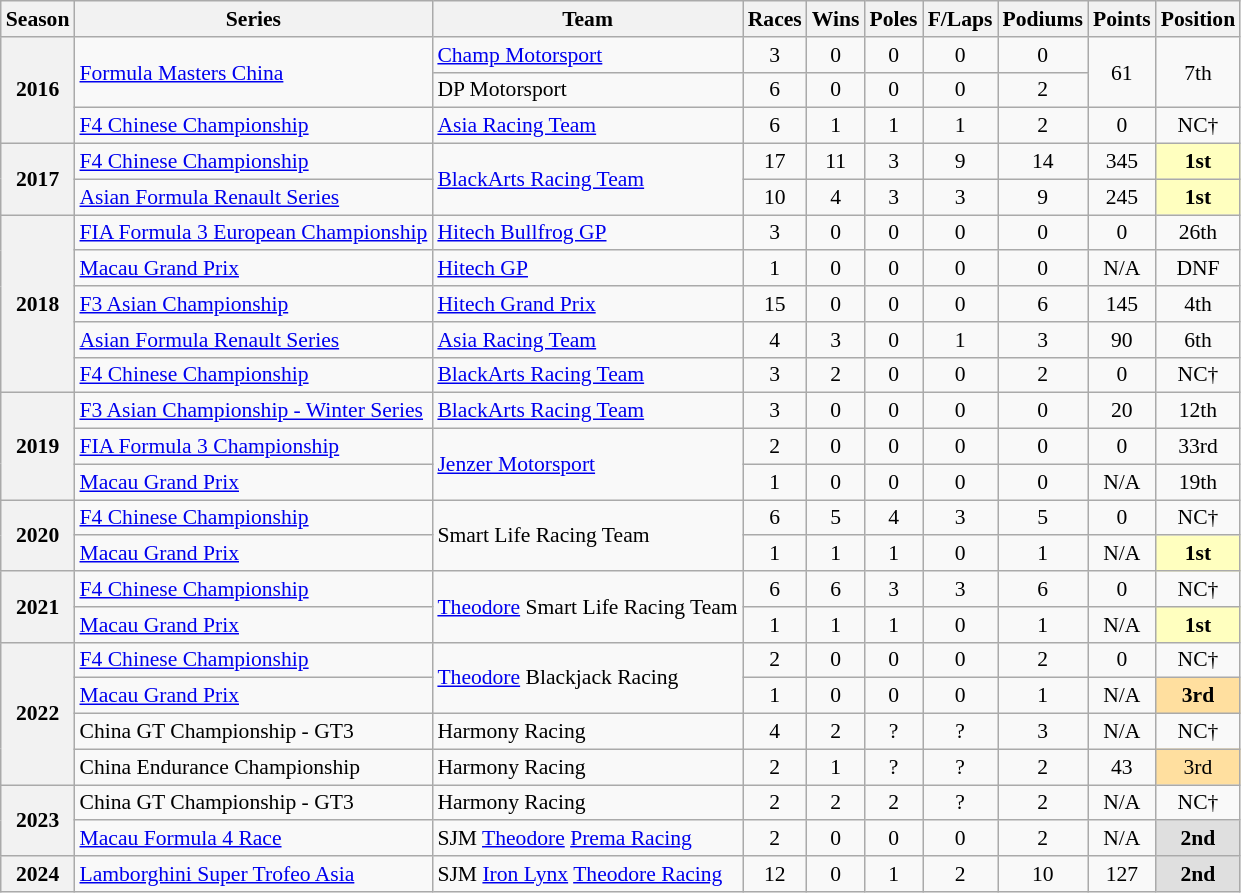<table class="wikitable" style="font-size: 90%; text-align:center">
<tr>
<th>Season</th>
<th>Series</th>
<th>Team</th>
<th>Races</th>
<th>Wins</th>
<th>Poles</th>
<th>F/Laps</th>
<th>Podiums</th>
<th>Points</th>
<th>Position</th>
</tr>
<tr>
<th rowspan="3">2016</th>
<td rowspan="2" align="left"><a href='#'>Formula Masters China</a></td>
<td align="left"><a href='#'>Champ Motorsport</a></td>
<td>3</td>
<td>0</td>
<td>0</td>
<td>0</td>
<td>0</td>
<td rowspan="2">61</td>
<td rowspan="2">7th</td>
</tr>
<tr>
<td align=left>DP Motorsport</td>
<td>6</td>
<td>0</td>
<td>0</td>
<td>0</td>
<td>2</td>
</tr>
<tr>
<td align="left"><a href='#'>F4 Chinese Championship</a></td>
<td align="left"><a href='#'>Asia Racing Team</a></td>
<td>6</td>
<td>1</td>
<td>1</td>
<td>1</td>
<td>2</td>
<td>0</td>
<td>NC†</td>
</tr>
<tr>
<th rowspan="2">2017</th>
<td align="left"><a href='#'>F4 Chinese Championship</a></td>
<td rowspan="2" align=left><a href='#'>BlackArts Racing Team</a></td>
<td>17</td>
<td>11</td>
<td>3</td>
<td>9</td>
<td>14</td>
<td>345</td>
<td style="background:#FFFFBF;"><strong>1st</strong></td>
</tr>
<tr>
<td align="left"><a href='#'>Asian Formula Renault Series</a></td>
<td>10</td>
<td>4</td>
<td>3</td>
<td>3</td>
<td>9</td>
<td>245</td>
<td style="background:#FFFFBF;"><strong>1st</strong></td>
</tr>
<tr>
<th rowspan="5">2018</th>
<td align="left" nowrap><a href='#'>FIA Formula 3 European Championship</a></td>
<td align="left"><a href='#'>Hitech Bullfrog GP</a></td>
<td>3</td>
<td>0</td>
<td>0</td>
<td>0</td>
<td>0</td>
<td>0</td>
<td>26th</td>
</tr>
<tr>
<td align="left"><a href='#'>Macau Grand Prix</a></td>
<td align="left"><a href='#'>Hitech GP</a></td>
<td>1</td>
<td>0</td>
<td>0</td>
<td>0</td>
<td>0</td>
<td>N/A</td>
<td>DNF</td>
</tr>
<tr>
<td align="left"><a href='#'>F3 Asian Championship</a></td>
<td align="left"><a href='#'>Hitech Grand Prix</a></td>
<td>15</td>
<td>0</td>
<td>0</td>
<td>0</td>
<td>6</td>
<td>145</td>
<td>4th</td>
</tr>
<tr>
<td align="left"><a href='#'>Asian Formula Renault Series</a></td>
<td align="left"><a href='#'>Asia Racing Team</a></td>
<td>4</td>
<td>3</td>
<td>0</td>
<td>1</td>
<td>3</td>
<td>90</td>
<td>6th</td>
</tr>
<tr>
<td align="left"><a href='#'>F4 Chinese Championship</a></td>
<td align=left><a href='#'>BlackArts Racing Team</a></td>
<td>3</td>
<td>2</td>
<td>0</td>
<td>0</td>
<td>2</td>
<td>0</td>
<td>NC†</td>
</tr>
<tr>
<th rowspan="3">2019</th>
<td align="left"><a href='#'>F3 Asian Championship - Winter Series</a></td>
<td align="left"><a href='#'>BlackArts Racing Team</a></td>
<td>3</td>
<td>0</td>
<td>0</td>
<td>0</td>
<td>0</td>
<td>20</td>
<td>12th</td>
</tr>
<tr>
<td align="left"><a href='#'>FIA Formula 3 Championship</a></td>
<td rowspan="2" align="left"><a href='#'>Jenzer Motorsport</a></td>
<td>2</td>
<td>0</td>
<td>0</td>
<td>0</td>
<td>0</td>
<td>0</td>
<td>33rd</td>
</tr>
<tr>
<td align="left"><a href='#'>Macau Grand Prix</a></td>
<td>1</td>
<td>0</td>
<td>0</td>
<td>0</td>
<td>0</td>
<td>N/A</td>
<td>19th</td>
</tr>
<tr>
<th rowspan=2>2020</th>
<td align=left><a href='#'>F4 Chinese Championship</a></td>
<td align=left rowspan=2>Smart Life Racing Team</td>
<td>6</td>
<td>5</td>
<td>4</td>
<td>3</td>
<td>5</td>
<td>0</td>
<td>NC†</td>
</tr>
<tr>
<td align="left"><a href='#'>Macau Grand Prix</a></td>
<td>1</td>
<td>1</td>
<td>1</td>
<td>0</td>
<td>1</td>
<td>N/A</td>
<td style="background:#FFFFBF;"><strong>1st</strong></td>
</tr>
<tr>
<th rowspan="2">2021</th>
<td align="left"><a href='#'>F4 Chinese Championship</a></td>
<td rowspan="2" align="left"><a href='#'>Theodore</a> Smart Life Racing Team</td>
<td>6</td>
<td>6</td>
<td>3</td>
<td>3</td>
<td>6</td>
<td>0</td>
<td>NC†</td>
</tr>
<tr>
<td align="left"><a href='#'>Macau Grand Prix</a></td>
<td>1</td>
<td>1</td>
<td>1</td>
<td>0</td>
<td>1</td>
<td>N/A</td>
<td style="background:#FFFFBF;"><strong>1st</strong></td>
</tr>
<tr>
<th rowspan="4">2022</th>
<td align=left><a href='#'>F4 Chinese Championship</a></td>
<td rowspan="2" align=left><a href='#'>Theodore</a> Blackjack Racing</td>
<td>2</td>
<td>0</td>
<td>0</td>
<td>0</td>
<td>2</td>
<td>0</td>
<td>NC†</td>
</tr>
<tr>
<td align=left><a href='#'>Macau Grand Prix</a></td>
<td>1</td>
<td>0</td>
<td>0</td>
<td>0</td>
<td>1</td>
<td>N/A</td>
<td style="background:#FFDF9F;"><strong>3rd</strong></td>
</tr>
<tr>
<td align="left">China GT Championship - GT3</td>
<td align="left">Harmony Racing</td>
<td>4</td>
<td>2</td>
<td>?</td>
<td>?</td>
<td>3</td>
<td>N/A</td>
<td>NC†</td>
</tr>
<tr>
<td align="left">China Endurance Championship</td>
<td align="left">Harmony Racing</td>
<td>2</td>
<td>1</td>
<td>?</td>
<td>?</td>
<td>2</td>
<td>43</td>
<td style="background:#FFDF9F;">3rd</td>
</tr>
<tr>
<th rowspan="2">2023</th>
<td align="left">China GT Championship - GT3</td>
<td align="left">Harmony Racing</td>
<td>2</td>
<td>2</td>
<td>2</td>
<td>?</td>
<td>2</td>
<td>N/A</td>
<td>NC†</td>
</tr>
<tr>
<td align=left><a href='#'>Macau Formula 4 Race</a></td>
<td align=left>SJM <a href='#'>Theodore</a> <a href='#'>Prema Racing</a></td>
<td>2</td>
<td>0</td>
<td>0</td>
<td>0</td>
<td>2</td>
<td>N/A</td>
<td style="background:#DFDFDF;"><strong>2nd</strong></td>
</tr>
<tr>
<th>2024</th>
<td align=left><a href='#'>Lamborghini Super Trofeo Asia</a></td>
<td align=left>SJM <a href='#'>Iron Lynx</a> <a href='#'>Theodore Racing</a></td>
<td>12</td>
<td>0</td>
<td>1</td>
<td>2</td>
<td>10</td>
<td>127</td>
<td style="background:#DFDFDF;"><strong>2nd</strong></td>
</tr>
</table>
